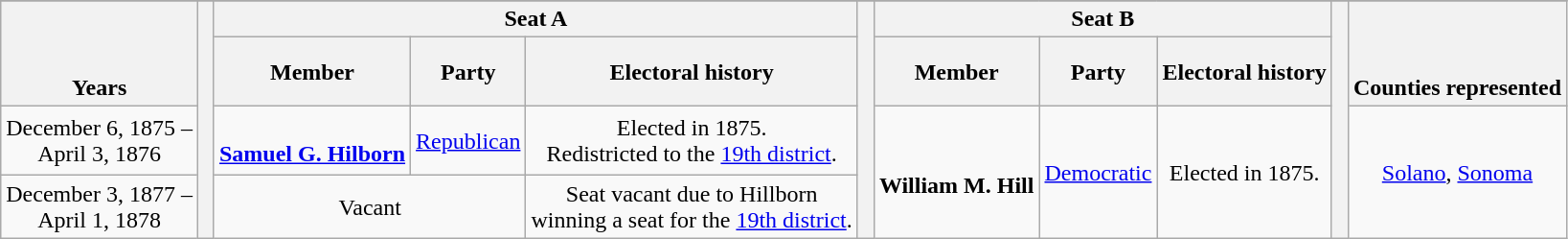<table class=wikitable style="text-align:center">
<tr>
</tr>
<tr valign=bottom>
<th rowspan=2>Years</th>
<th rowspan=20> </th>
<th colspan=3>Seat A</th>
<th rowspan=20> </th>
<th colspan=3>Seat B</th>
<th rowspan=20> </th>
<th rowspan=2>Counties represented</th>
</tr>
<tr style="height:3em">
<th>Member</th>
<th>Party</th>
<th>Electoral history</th>
<th>Member</th>
<th>Party</th>
<th>Electoral history</th>
</tr>
<tr style="height:3em">
<td nowrap>December 6, 1875 – <br> April 3, 1876</td>
<td align=left> <br> <strong><a href='#'>Samuel G. Hilborn</a></strong> <br> </td>
<td><a href='#'>Republican</a></td>
<td>Elected in 1875. <br> Redistricted to the <a href='#'>19th district</a>.</td>
<td rowspan=2 align=left> <br> <strong>William M. Hill</strong> <br> </td>
<td rowspan=2 ><a href='#'>Democratic</a></td>
<td rowspan=2>Elected in 1875. <br></td>
<td rowspan=2><a href='#'>Solano</a>, <a href='#'>Sonoma</a></td>
</tr>
<tr>
<td nowrap>December 3, 1877 – <br> April 1, 1878</td>
<td colspan="2">Vacant</td>
<td>Seat vacant due to Hillborn <br> winning a seat for the <a href='#'>19th district</a>.</td>
</tr>
</table>
